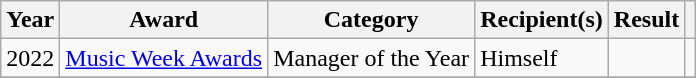<table class="wikitable sortable plainrowheaders">
<tr>
<th>Year</th>
<th>Award</th>
<th>Category</th>
<th>Recipient(s)</th>
<th>Result</th>
<th class="unsortable"></th>
</tr>
<tr>
<td>2022</td>
<td><a href='#'> Music Week Awards</a></td>
<td>Manager of the Year</td>
<td>Himself</td>
<td></td>
<td style="text-align: center;"></td>
</tr>
<tr>
</tr>
</table>
